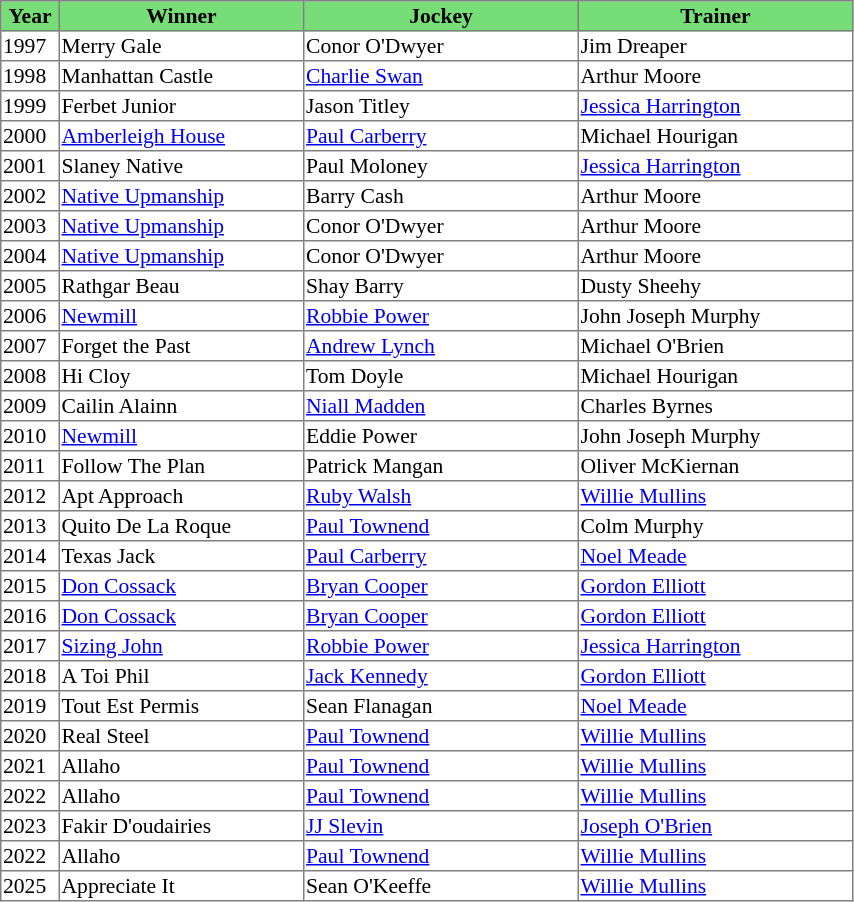<table class = "sortable" | border="1" style="border-collapse: collapse; font-size:90%">
<tr bgcolor="#77dd77" align="center">
<th width="36px"><strong>Year</strong><br></th>
<th width="160px"><strong>Winner</strong><br></th>
<th width="180px"><strong>Jockey</strong><br></th>
<th width="180px"><strong>Trainer</strong><br></th>
</tr>
<tr>
<td>1997</td>
<td>Merry Gale</td>
<td>Conor O'Dwyer</td>
<td>Jim Dreaper</td>
</tr>
<tr>
<td>1998</td>
<td>Manhattan Castle</td>
<td><a href='#'>Charlie Swan</a></td>
<td>Arthur Moore</td>
</tr>
<tr>
<td>1999</td>
<td>Ferbet Junior</td>
<td>Jason Titley</td>
<td><a href='#'>Jessica Harrington</a></td>
</tr>
<tr>
<td>2000</td>
<td><a href='#'>Amberleigh House</a></td>
<td><a href='#'>Paul Carberry</a></td>
<td>Michael Hourigan</td>
</tr>
<tr>
<td>2001</td>
<td>Slaney Native</td>
<td>Paul Moloney</td>
<td><a href='#'>Jessica Harrington</a></td>
</tr>
<tr>
<td>2002</td>
<td><a href='#'>Native Upmanship</a></td>
<td>Barry Cash</td>
<td>Arthur Moore</td>
</tr>
<tr>
<td>2003</td>
<td><a href='#'>Native Upmanship</a></td>
<td>Conor O'Dwyer</td>
<td>Arthur Moore</td>
</tr>
<tr>
<td>2004</td>
<td><a href='#'>Native Upmanship</a></td>
<td>Conor O'Dwyer</td>
<td>Arthur Moore</td>
</tr>
<tr>
<td>2005</td>
<td>Rathgar Beau</td>
<td>Shay Barry</td>
<td>Dusty Sheehy</td>
</tr>
<tr>
<td>2006</td>
<td><a href='#'>Newmill</a></td>
<td><a href='#'>Robbie Power</a></td>
<td>John Joseph Murphy</td>
</tr>
<tr>
<td>2007</td>
<td>Forget the Past</td>
<td><a href='#'>Andrew Lynch</a></td>
<td>Michael O'Brien</td>
</tr>
<tr>
<td>2008</td>
<td>Hi Cloy</td>
<td>Tom Doyle</td>
<td>Michael Hourigan</td>
</tr>
<tr>
<td>2009</td>
<td>Cailin Alainn</td>
<td><a href='#'>Niall Madden</a></td>
<td>Charles Byrnes</td>
</tr>
<tr>
<td>2010</td>
<td><a href='#'>Newmill</a></td>
<td>Eddie Power</td>
<td>John Joseph Murphy</td>
</tr>
<tr>
<td>2011</td>
<td>Follow The Plan</td>
<td>Patrick Mangan</td>
<td>Oliver McKiernan</td>
</tr>
<tr>
<td>2012</td>
<td>Apt Approach</td>
<td><a href='#'>Ruby Walsh</a></td>
<td><a href='#'>Willie Mullins</a></td>
</tr>
<tr>
<td>2013</td>
<td>Quito De La Roque</td>
<td><a href='#'>Paul Townend</a></td>
<td>Colm Murphy</td>
</tr>
<tr>
<td>2014</td>
<td>Texas Jack</td>
<td><a href='#'>Paul Carberry</a></td>
<td><a href='#'>Noel Meade</a></td>
</tr>
<tr>
<td>2015</td>
<td><a href='#'>Don Cossack</a></td>
<td><a href='#'>Bryan Cooper</a></td>
<td><a href='#'>Gordon Elliott</a></td>
</tr>
<tr>
<td>2016</td>
<td><a href='#'>Don Cossack</a></td>
<td><a href='#'>Bryan Cooper</a></td>
<td><a href='#'>Gordon Elliott</a></td>
</tr>
<tr>
<td>2017</td>
<td><a href='#'>Sizing John</a></td>
<td><a href='#'>Robbie Power</a></td>
<td><a href='#'>Jessica Harrington</a></td>
</tr>
<tr>
<td>2018</td>
<td>A Toi Phil</td>
<td><a href='#'>Jack Kennedy</a></td>
<td><a href='#'>Gordon Elliott</a></td>
</tr>
<tr>
<td>2019</td>
<td>Tout Est Permis</td>
<td>Sean Flanagan</td>
<td><a href='#'>Noel Meade</a></td>
</tr>
<tr>
<td>2020</td>
<td>Real Steel</td>
<td><a href='#'>Paul Townend</a></td>
<td><a href='#'>Willie Mullins</a></td>
</tr>
<tr>
<td>2021</td>
<td>Allaho</td>
<td><a href='#'>Paul Townend</a></td>
<td><a href='#'>Willie Mullins</a></td>
</tr>
<tr>
<td>2022</td>
<td>Allaho</td>
<td><a href='#'>Paul Townend</a></td>
<td><a href='#'>Willie Mullins</a></td>
</tr>
<tr>
<td>2023</td>
<td>Fakir D'oudairies</td>
<td><a href='#'>JJ Slevin</a></td>
<td><a href='#'>Joseph O'Brien</a></td>
</tr>
<tr>
<td>2022</td>
<td>Allaho</td>
<td><a href='#'>Paul Townend</a></td>
<td><a href='#'>Willie Mullins</a></td>
</tr>
<tr>
<td>2025</td>
<td>Appreciate It</td>
<td>Sean O'Keeffe</td>
<td><a href='#'>Willie Mullins</a></td>
</tr>
</table>
